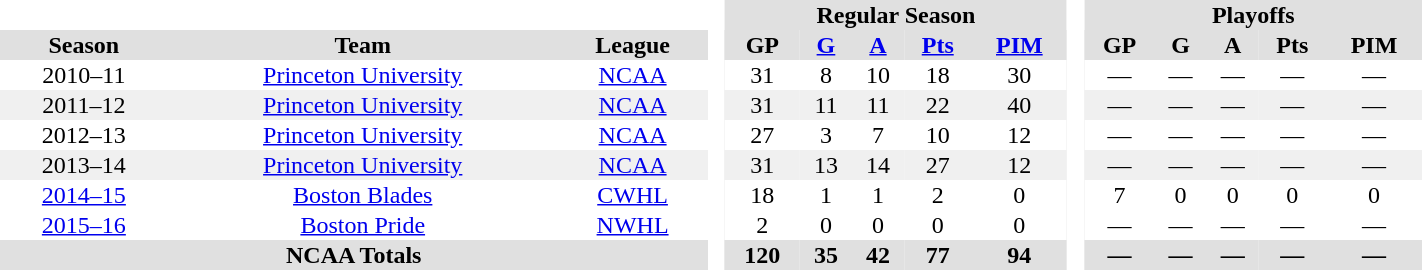<table border="0" cellpadding="1" cellspacing="0" style="text-align:center; width:75%">
<tr bgcolor="#e0e0e0">
<th colspan="3"  bgcolor="#ffffff"> </th>
<th rowspan="99" bgcolor="#ffffff"> </th>
<th colspan="5">Regular Season</th>
<th rowspan="99" bgcolor="#ffffff"> </th>
<th colspan="5">Playoffs</th>
</tr>
<tr bgcolor="#e0e0e0">
<th>Season</th>
<th>Team</th>
<th>League</th>
<th>GP</th>
<th><a href='#'>G</a></th>
<th><a href='#'>A</a></th>
<th><a href='#'>Pts</a></th>
<th><a href='#'>PIM</a></th>
<th>GP</th>
<th>G</th>
<th>A</th>
<th>Pts</th>
<th>PIM</th>
</tr>
<tr>
<td>2010–11</td>
<td><a href='#'>Princeton University</a></td>
<td><a href='#'>NCAA</a></td>
<td>31</td>
<td>8</td>
<td>10</td>
<td>18</td>
<td>30</td>
<td>—</td>
<td>—</td>
<td>—</td>
<td>—</td>
<td>—</td>
</tr>
<tr bgcolor="#f0f0f0">
<td>2011–12</td>
<td><a href='#'>Princeton University</a></td>
<td><a href='#'>NCAA</a></td>
<td>31</td>
<td>11</td>
<td>11</td>
<td>22</td>
<td>40</td>
<td>—</td>
<td>—</td>
<td>—</td>
<td>—</td>
<td>—</td>
</tr>
<tr>
<td>2012–13</td>
<td><a href='#'>Princeton University</a></td>
<td><a href='#'>NCAA</a></td>
<td>27</td>
<td>3</td>
<td>7</td>
<td>10</td>
<td>12</td>
<td>—</td>
<td>—</td>
<td>—</td>
<td>—</td>
<td>—</td>
</tr>
<tr bgcolor="#f0f0f0">
<td>2013–14</td>
<td><a href='#'>Princeton University</a></td>
<td><a href='#'>NCAA</a></td>
<td>31</td>
<td>13</td>
<td>14</td>
<td>27</td>
<td>12</td>
<td>—</td>
<td>—</td>
<td>—</td>
<td>—</td>
<td>—</td>
</tr>
<tr>
<td><a href='#'>2014–15</a></td>
<td><a href='#'>Boston Blades</a></td>
<td><a href='#'>CWHL</a></td>
<td>18</td>
<td>1</td>
<td>1</td>
<td>2</td>
<td>0</td>
<td>7</td>
<td>0</td>
<td>0</td>
<td>0</td>
<td>0</td>
</tr>
<tr>
<td><a href='#'>2015–16</a></td>
<td><a href='#'>Boston Pride</a></td>
<td><a href='#'>NWHL</a></td>
<td>2</td>
<td>0</td>
<td>0</td>
<td>0</td>
<td>0</td>
<td>—</td>
<td>—</td>
<td>—</td>
<td>—</td>
<td>—</td>
</tr>
<tr>
</tr>
<tr bgcolor="#e0e0e0">
<th colspan="3">NCAA Totals</th>
<th>120</th>
<th>35</th>
<th>42</th>
<th>77</th>
<th>94</th>
<th>—</th>
<th>—</th>
<th>—</th>
<th>—</th>
<th>—</th>
</tr>
</table>
